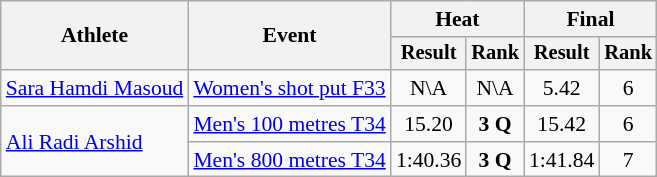<table class="wikitable" style="text-align: center; font-size:90%">
<tr>
<th rowspan="2">Athlete</th>
<th rowspan="2">Event</th>
<th colspan="2">Heat</th>
<th colspan="2">Final</th>
</tr>
<tr style="font-size:95%">
<th>Result</th>
<th>Rank</th>
<th>Result</th>
<th>Rank</th>
</tr>
<tr>
<td align=left><a href='#'>Sara Hamdi Masoud</a></td>
<td align=left><a href='#'>Women's shot put F33</a></td>
<td>N\A</td>
<td>N\A</td>
<td>5.42</td>
<td>6</td>
</tr>
<tr>
<td align=left rowspan="2"><a href='#'>Ali Radi Arshid</a></td>
<td align=left><a href='#'>Men's 100 metres T34</a></td>
<td>15.20</td>
<td><strong>3</strong> <strong>Q</strong></td>
<td>15.42</td>
<td>6</td>
</tr>
<tr>
<td align=left><a href='#'>Men's 800 metres T34</a></td>
<td>1:40.36</td>
<td><strong>3</strong> <strong>Q</strong></td>
<td>1:41.84</td>
<td>7</td>
</tr>
</table>
